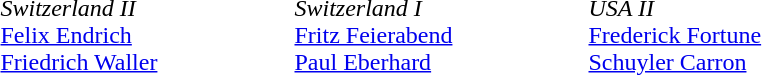<table>
<tr>
<td style="width:12em"><br><em>Switzerland II</em><br><a href='#'>Felix Endrich</a><br><a href='#'>Friedrich Waller</a></td>
<td style="width:12em"><br><em>Switzerland I</em><br><a href='#'>Fritz Feierabend</a><br><a href='#'>Paul Eberhard</a></td>
<td style="width:12em"><br><em>USA II</em><br><a href='#'>Frederick Fortune</a><br><a href='#'>Schuyler Carron</a></td>
</tr>
</table>
